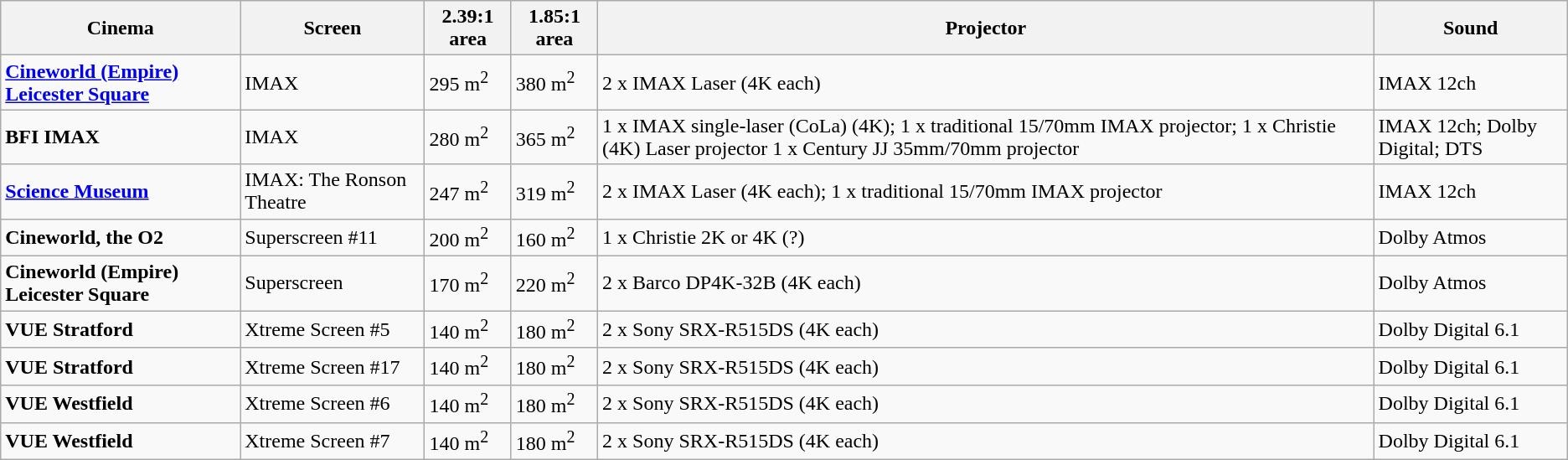<table class="wikitable">
<tr>
<th>Cinema</th>
<th>Screen</th>
<th>2.39:1 area</th>
<th>1.85:1 area</th>
<th>Projector</th>
<th>Sound</th>
</tr>
<tr>
<td><strong><a href='#'>Cineworld (Empire) Leicester Square</a></strong></td>
<td>IMAX</td>
<td>295 m<sup>2</sup></td>
<td>380 m<sup>2</sup></td>
<td>2 x IMAX Laser (4K each)</td>
<td>IMAX 12ch</td>
</tr>
<tr>
<td><strong>BFI IMAX</strong></td>
<td>IMAX</td>
<td>280 m<sup>2</sup></td>
<td>365 m<sup>2</sup></td>
<td>1 x IMAX single-laser (CoLa) (4K); 1 x traditional 15/70mm IMAX projector;  1 x Christie (4K)  Laser projector 1 x Century JJ 35mm/70mm projector</td>
<td>IMAX 12ch; Dolby Digital; DTS</td>
</tr>
<tr>
<td><strong><a href='#'>Science Museum</a></strong></td>
<td>IMAX: The Ronson Theatre</td>
<td>247 m<sup>2</sup></td>
<td>319 m<sup>2</sup></td>
<td>2 x IMAX Laser (4K each); 1 x traditional 15/70mm IMAX projector</td>
<td>IMAX 12ch</td>
</tr>
<tr>
<td><strong>Cineworld, the O2</strong></td>
<td>Superscreen #11</td>
<td>200 m<sup>2</sup></td>
<td>160 m<sup>2</sup></td>
<td>1 x Christie 2K or 4K (?)</td>
<td>Dolby Atmos</td>
</tr>
<tr>
<td><strong>Cineworld (Empire) Leicester Square</strong></td>
<td>Superscreen</td>
<td>170 m<sup>2</sup></td>
<td>220 m<sup>2</sup></td>
<td>2 x Barco DP4K-32B (4K each)</td>
<td>Dolby Atmos</td>
</tr>
<tr>
<td><strong>VUE Stratford</strong></td>
<td>Xtreme Screen #5</td>
<td>140 m<sup>2</sup></td>
<td>180 m<sup>2</sup></td>
<td>2 x Sony SRX-R515DS (4K each)</td>
<td>Dolby Digital 6.1</td>
</tr>
<tr>
<td><strong>VUE Stratford</strong></td>
<td>Xtreme Screen #17</td>
<td>140 m<sup>2</sup></td>
<td>180 m<sup>2</sup></td>
<td>2 x Sony SRX-R515DS (4K each)</td>
<td>Dolby Digital 6.1</td>
</tr>
<tr>
<td><strong>VUE Westfield</strong></td>
<td>Xtreme Screen #6</td>
<td>140 m<sup>2</sup></td>
<td>180 m<sup>2</sup></td>
<td>2 x Sony SRX-R515DS (4K each)</td>
<td>Dolby Digital 6.1</td>
</tr>
<tr>
<td><strong>VUE Westfield</strong></td>
<td>Xtreme Screen #7</td>
<td>140 m<sup>2</sup></td>
<td>180 m<sup>2</sup></td>
<td>2 x Sony SRX-R515DS (4K each)</td>
<td>Dolby Digital 6.1</td>
</tr>
</table>
